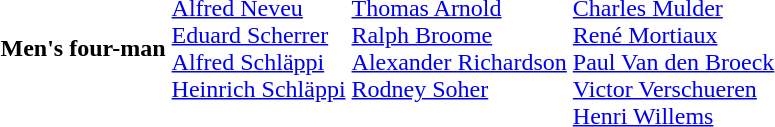<table>
<tr>
<th scope="row">Men's four-man<br></th>
<td valign=top><br><a href='#'>Alfred Neveu</a><br><a href='#'>Eduard Scherrer</a><br><a href='#'>Alfred Schläppi</a><br><a href='#'>Heinrich Schläppi</a></td>
<td valign=top><br><a href='#'>Thomas Arnold</a><br><a href='#'>Ralph Broome</a><br><a href='#'>Alexander Richardson</a><br><a href='#'>Rodney Soher</a></td>
<td valign=top><br><a href='#'>Charles Mulder</a><br><a href='#'>René Mortiaux</a><br><a href='#'>Paul Van den Broeck</a><br><a href='#'>Victor Verschueren</a><br><a href='#'>Henri Willems</a></td>
</tr>
</table>
